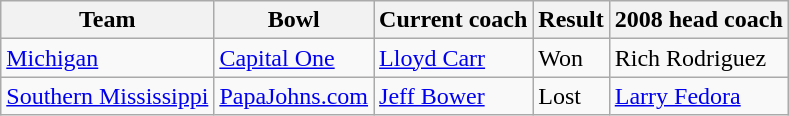<table class="wikitable">
<tr>
<th>Team</th>
<th>Bowl</th>
<th>Current coach</th>
<th>Result</th>
<th>2008 head coach</th>
</tr>
<tr>
<td><a href='#'>Michigan</a></td>
<td><a href='#'>Capital One</a></td>
<td><a href='#'>Lloyd Carr</a></td>
<td>Won</td>
<td>Rich Rodriguez</td>
</tr>
<tr>
<td><a href='#'>Southern Mississippi</a></td>
<td><a href='#'>PapaJohns.com</a></td>
<td><a href='#'>Jeff Bower</a></td>
<td>Lost</td>
<td><a href='#'>Larry Fedora</a></td>
</tr>
</table>
